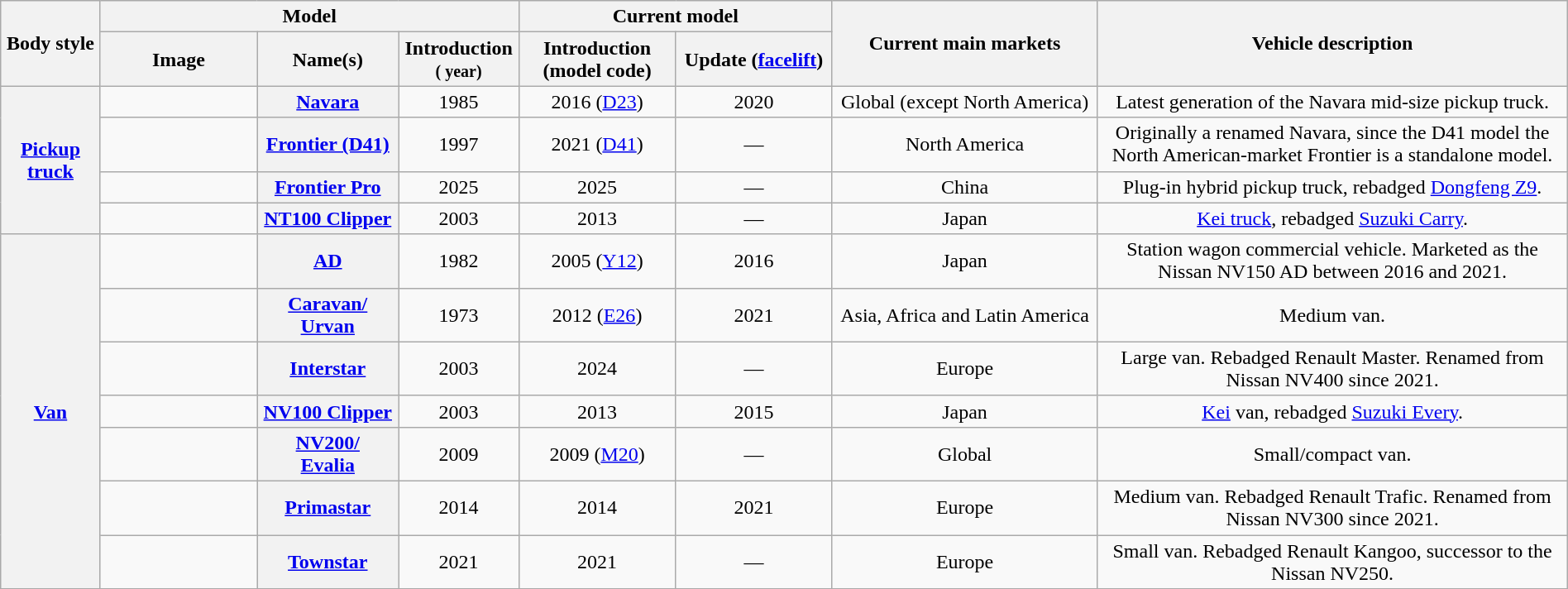<table class="wikitable sortable" style="text-align: center; width: 100%">
<tr>
<th rowspan="2">Body style</th>
<th colspan="3" width="7%">Model</th>
<th colspan="2">Current model</th>
<th class="unsortable" rowspan="2">Current main markets</th>
<th rowspan="2" class="unsortable" width=30% cellpadding=30px>Vehicle description</th>
</tr>
<tr>
<th class="unsortable" width="10%">Image</th>
<th>Name(s)</th>
<th>Introduction<br><small>( year)</small></th>
<th width="10%">Introduction (model code)</th>
<th width="10%">Update (<a href='#'>facelift</a>)</th>
</tr>
<tr>
<th rowspan="4"><a href='#'>Pickup<br>truck</a></th>
<td></td>
<th><strong><a href='#'>Navara</a></strong></th>
<td>1985</td>
<td>2016 (<a href='#'>D23</a>)</td>
<td>2020</td>
<td>Global (except North America)</td>
<td>Latest generation of the Navara mid-size pickup truck.</td>
</tr>
<tr>
<td></td>
<th><strong><a href='#'>Frontier (D41)</a></strong></th>
<td>1997</td>
<td>2021 (<a href='#'>D41</a>)</td>
<td>—</td>
<td>North America</td>
<td>Originally a renamed Navara, since the D41 model the North American-market Frontier is a standalone model.</td>
</tr>
<tr>
<td></td>
<th><strong><a href='#'>Frontier Pro</a></strong></th>
<td>2025</td>
<td>2025</td>
<td>—</td>
<td>China</td>
<td>Plug-in hybrid pickup truck, rebadged <a href='#'>Dongfeng Z9</a>.</td>
</tr>
<tr>
<td></td>
<th><a href='#'><strong>NT100 Clipper</strong></a></th>
<td>2003</td>
<td>2013</td>
<td>—</td>
<td>Japan</td>
<td><a href='#'>Kei truck</a>, rebadged <a href='#'>Suzuki Carry</a>.</td>
</tr>
<tr>
<th rowspan="7"><a href='#'>Van</a></th>
<td></td>
<th><strong><a href='#'>AD</a></strong></th>
<td>1982</td>
<td>2005 (<a href='#'>Y12</a>)</td>
<td>2016</td>
<td>Japan</td>
<td>Station wagon commercial vehicle. Marketed as the Nissan NV150 AD between 2016 and 2021.</td>
</tr>
<tr>
<td></td>
<th><strong><a href='#'>Caravan/<br>Urvan</a></strong></th>
<td>1973</td>
<td>2012 (<a href='#'>E26</a>)</td>
<td>2021</td>
<td>Asia, Africa and Latin America</td>
<td>Medium van.</td>
</tr>
<tr>
<td></td>
<th><strong><a href='#'>Interstar</a></strong></th>
<td>2003</td>
<td>2024</td>
<td>—</td>
<td>Europe</td>
<td>Large van. Rebadged Renault Master. Renamed from Nissan NV400 since 2021.</td>
</tr>
<tr>
<td></td>
<th><a href='#'><strong>NV100 Clipper</strong></a></th>
<td>2003</td>
<td>2013</td>
<td>2015</td>
<td>Japan</td>
<td><a href='#'>Kei</a> van, rebadged <a href='#'>Suzuki Every</a>.</td>
</tr>
<tr>
<td></td>
<th><strong><a href='#'>NV200/<br>Evalia</a></strong></th>
<td>2009</td>
<td>2009 (<a href='#'>M20</a>)</td>
<td>—</td>
<td>Global</td>
<td>Small/compact van.</td>
</tr>
<tr>
<td></td>
<th><strong><a href='#'>Primastar</a></strong></th>
<td>2014</td>
<td>2014</td>
<td>2021</td>
<td>Europe</td>
<td>Medium van. Rebadged Renault Trafic. Renamed from Nissan NV300 since 2021.</td>
</tr>
<tr>
<td></td>
<th><a href='#'>Townstar</a></th>
<td>2021</td>
<td>2021</td>
<td>—</td>
<td>Europe</td>
<td>Small van. Rebadged Renault Kangoo, successor to the Nissan NV250.</td>
</tr>
<tr>
</tr>
</table>
